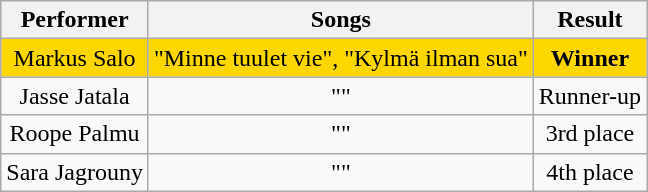<table class="wikitable" style="text-align: center; width: auto">
<tr>
<th>Performer</th>
<th>Songs</th>
<th>Result</th>
</tr>
<tr style="background:gold">
<td>Markus Salo</td>
<td>"Minne tuulet vie", "Kylmä ilman sua"</td>
<td><strong>Winner</strong></td>
</tr>
<tr>
<td>Jasse Jatala</td>
<td>""</td>
<td>Runner-up</td>
</tr>
<tr>
<td>Roope Palmu</td>
<td>""</td>
<td>3rd place</td>
</tr>
<tr>
<td>Sara Jagrouny</td>
<td>""</td>
<td>4th place</td>
</tr>
</table>
